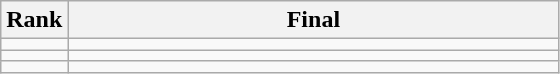<table class="wikitable">
<tr>
<th>Rank</th>
<th style="width: 20em">Final</th>
</tr>
<tr>
<td align="center"></td>
<td></td>
</tr>
<tr>
<td align="center"></td>
<td></td>
</tr>
<tr>
<td align="center"></td>
<td></td>
</tr>
</table>
